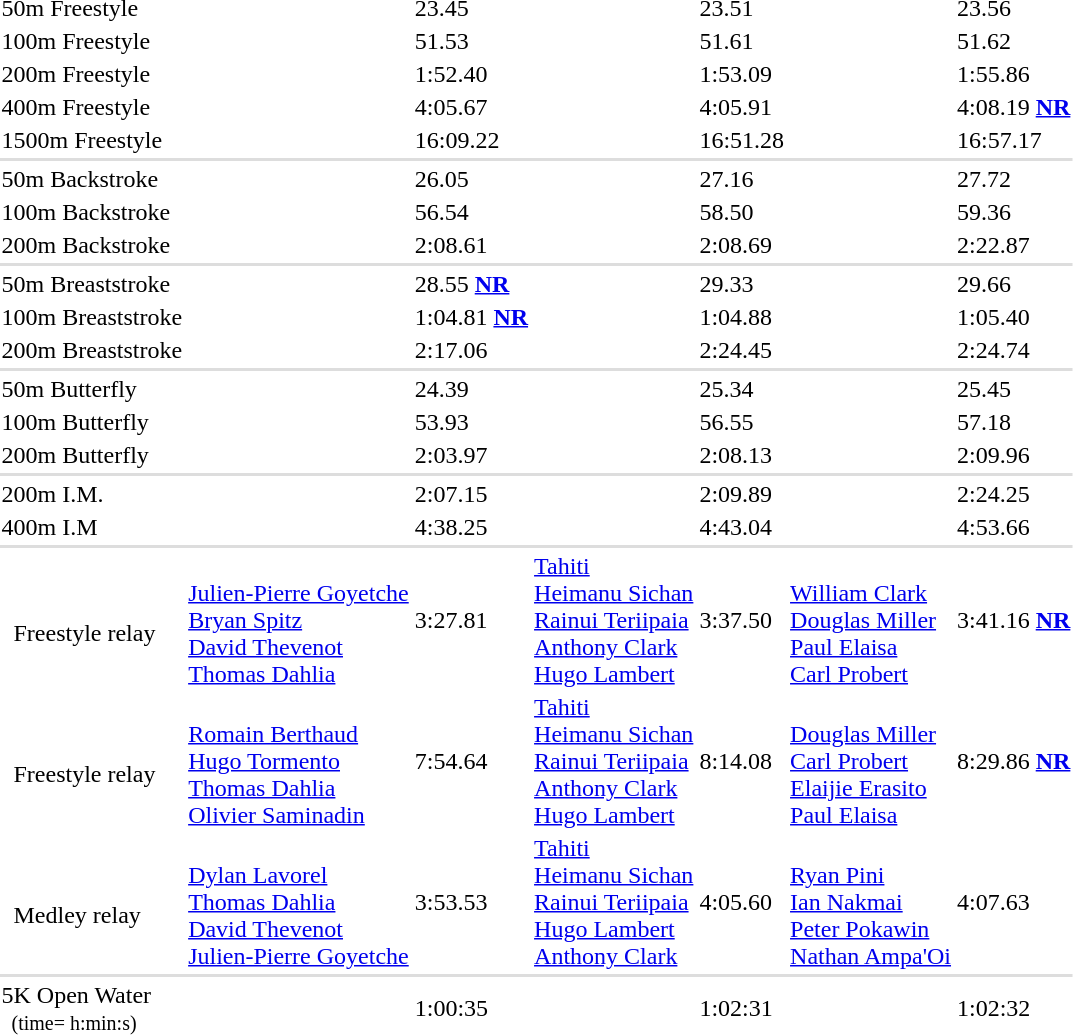<table>
<tr>
<td>50m Freestyle</td>
<td></td>
<td>23.45</td>
<td></td>
<td>23.51</td>
<td></td>
<td>23.56</td>
</tr>
<tr>
<td>100m Freestyle</td>
<td></td>
<td>51.53</td>
<td></td>
<td>51.61</td>
<td></td>
<td>51.62</td>
</tr>
<tr>
<td>200m Freestyle</td>
<td></td>
<td>1:52.40</td>
<td></td>
<td>1:53.09</td>
<td></td>
<td>1:55.86</td>
</tr>
<tr>
<td>400m Freestyle</td>
<td></td>
<td>4:05.67</td>
<td></td>
<td>4:05.91</td>
<td></td>
<td>4:08.19 <strong><a href='#'>NR</a></strong></td>
</tr>
<tr>
<td>1500m Freestyle</td>
<td></td>
<td>16:09.22</td>
<td></td>
<td>16:51.28</td>
<td></td>
<td>16:57.17</td>
</tr>
<tr bgcolor=#DDDDDD>
<td colspan=7></td>
</tr>
<tr>
<td>50m Backstroke</td>
<td></td>
<td>26.05</td>
<td></td>
<td>27.16</td>
<td></td>
<td>27.72</td>
</tr>
<tr>
<td>100m Backstroke</td>
<td></td>
<td>56.54</td>
<td></td>
<td>58.50</td>
<td></td>
<td>59.36</td>
</tr>
<tr>
<td>200m Backstroke</td>
<td></td>
<td>2:08.61</td>
<td></td>
<td>2:08.69</td>
<td></td>
<td>2:22.87</td>
</tr>
<tr bgcolor=#DDDDDD>
<td colspan=7></td>
</tr>
<tr>
<td>50m Breaststroke</td>
<td></td>
<td>28.55 <strong><a href='#'>NR</a></strong></td>
<td></td>
<td>29.33</td>
<td></td>
<td>29.66</td>
</tr>
<tr>
<td>100m Breaststroke</td>
<td></td>
<td>1:04.81 <strong><a href='#'>NR</a></strong></td>
<td></td>
<td>1:04.88</td>
<td></td>
<td>1:05.40</td>
</tr>
<tr>
<td>200m Breaststroke</td>
<td></td>
<td>2:17.06</td>
<td></td>
<td>2:24.45</td>
<td></td>
<td>2:24.74</td>
</tr>
<tr bgcolor=#DDDDDD>
<td colspan=7></td>
</tr>
<tr>
<td>50m Butterfly</td>
<td></td>
<td>24.39</td>
<td></td>
<td>25.34</td>
<td></td>
<td>25.45</td>
</tr>
<tr>
<td>100m Butterfly</td>
<td></td>
<td>53.93</td>
<td></td>
<td>56.55</td>
<td></td>
<td>57.18</td>
</tr>
<tr>
<td>200m Butterfly</td>
<td></td>
<td>2:03.97</td>
<td></td>
<td>2:08.13</td>
<td></td>
<td>2:09.96</td>
</tr>
<tr bgcolor=#DDDDDD>
<td colspan=7></td>
</tr>
<tr>
<td>200m I.M.</td>
<td></td>
<td>2:07.15</td>
<td></td>
<td>2:09.89</td>
<td></td>
<td>2:24.25</td>
</tr>
<tr>
<td>400m I.M</td>
<td></td>
<td>4:38.25</td>
<td></td>
<td>4:43.04</td>
<td></td>
<td>4:53.66</td>
</tr>
<tr bgcolor=#DDDDDD>
<td colspan=7></td>
</tr>
<tr>
<td> <br>  Freestyle relay</td>
<td><br><a href='#'>Julien-Pierre Goyetche</a><br><a href='#'>Bryan Spitz</a><br><a href='#'>David Thevenot</a><br><a href='#'>Thomas Dahlia</a></td>
<td>3:27.81</td>
<td> <a href='#'>Tahiti</a><br><a href='#'>Heimanu Sichan</a><br><a href='#'>Rainui Teriipaia</a><br><a href='#'>Anthony Clark</a><br><a href='#'>Hugo Lambert</a></td>
<td>3:37.50</td>
<td><br><a href='#'>William Clark</a><br><a href='#'>Douglas Miller</a><br><a href='#'>Paul Elaisa</a><br><a href='#'>Carl Probert</a></td>
<td>3:41.16 <strong><a href='#'>NR</a></strong></td>
</tr>
<tr>
<td> <br>  Freestyle relay</td>
<td><br><a href='#'>Romain Berthaud</a><br><a href='#'>Hugo Tormento</a><br><a href='#'>Thomas Dahlia</a><br><a href='#'>Olivier Saminadin</a></td>
<td>7:54.64</td>
<td> <a href='#'>Tahiti</a><br><a href='#'>Heimanu Sichan</a><br><a href='#'>Rainui Teriipaia</a><br><a href='#'>Anthony Clark</a><br><a href='#'>Hugo Lambert</a></td>
<td>8:14.08</td>
<td><br><a href='#'>Douglas Miller</a><br><a href='#'>Carl Probert</a><br><a href='#'>Elaijie Erasito</a><br><a href='#'>Paul Elaisa</a></td>
<td>8:29.86 <strong><a href='#'>NR</a></strong></td>
</tr>
<tr>
<td> <br>  Medley relay</td>
<td><br><a href='#'>Dylan Lavorel</a><br><a href='#'>Thomas Dahlia</a><br><a href='#'>David Thevenot</a><br><a href='#'>Julien-Pierre Goyetche</a></td>
<td>3:53.53</td>
<td> <a href='#'>Tahiti</a><br><a href='#'>Heimanu Sichan</a><br><a href='#'>Rainui Teriipaia</a><br><a href='#'>Hugo Lambert</a><br><a href='#'>Anthony Clark</a></td>
<td>4:05.60</td>
<td><br><a href='#'>Ryan Pini</a><br><a href='#'>Ian Nakmai</a><br><a href='#'>Peter Pokawin</a><br><a href='#'>Nathan Ampa'Oi</a></td>
<td>4:07.63</td>
</tr>
<tr bgcolor=#DDDDDD>
<td colspan=7></td>
</tr>
<tr>
<td>5K Open Water <small><br>  (time= h:min:s)</small></td>
<td></td>
<td>1:00:35</td>
<td></td>
<td>1:02:31</td>
<td></td>
<td>1:02:32</td>
</tr>
<tr>
</tr>
</table>
